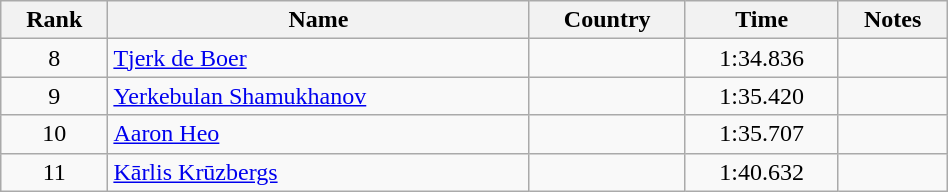<table class="wikitable sortable" style="text-align:center" width=50%>
<tr>
<th>Rank</th>
<th>Name</th>
<th>Country</th>
<th>Time</th>
<th>Notes</th>
</tr>
<tr>
<td>8</td>
<td align=left><a href='#'>Tjerk de Boer</a></td>
<td align=left></td>
<td>1:34.836</td>
<td></td>
</tr>
<tr>
<td>9</td>
<td align=left><a href='#'>Yerkebulan Shamukhanov</a></td>
<td align=left></td>
<td>1:35.420</td>
<td></td>
</tr>
<tr>
<td>10</td>
<td align=left><a href='#'>Aaron Heo</a></td>
<td align=left></td>
<td>1:35.707</td>
<td></td>
</tr>
<tr>
<td>11</td>
<td align=left><a href='#'>Kārlis Krūzbergs</a></td>
<td align=left></td>
<td>1:40.632</td>
<td></td>
</tr>
</table>
